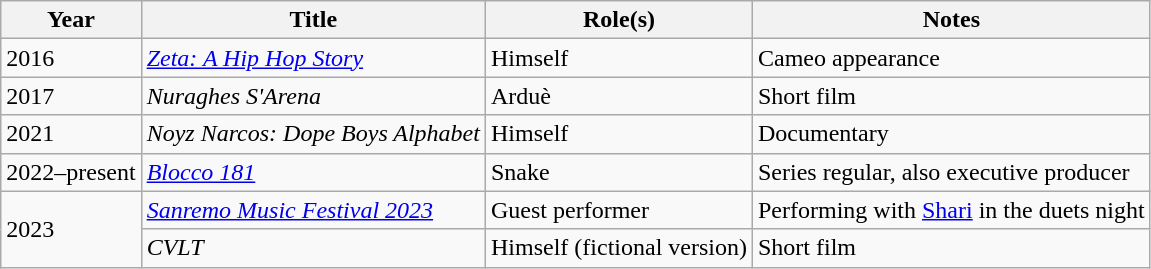<table class="wikitable plainrowheaders sortable">
<tr>
<th scope="col">Year</th>
<th scope="col">Title</th>
<th scope="col">Role(s)</th>
<th scope="col" class="unsortable">Notes</th>
</tr>
<tr>
<td>2016</td>
<td><em><a href='#'>Zeta: A Hip Hop Story</a></em></td>
<td>Himself</td>
<td>Cameo appearance</td>
</tr>
<tr>
<td>2017</td>
<td><em>Nuraghes S'Arena</em></td>
<td>Arduè</td>
<td>Short film</td>
</tr>
<tr>
<td>2021</td>
<td><em>Noyz Narcos: Dope Boys Alphabet</em></td>
<td>Himself</td>
<td>Documentary</td>
</tr>
<tr>
<td>2022–present</td>
<td><em><a href='#'>Blocco 181</a></em></td>
<td>Snake</td>
<td>Series regular, also executive producer</td>
</tr>
<tr>
<td rowspan=2>2023</td>
<td><em><a href='#'>Sanremo Music Festival 2023</a></em></td>
<td>Guest performer</td>
<td>Performing with <a href='#'>Shari</a> in the duets night</td>
</tr>
<tr>
<td><em>CVLT</em></td>
<td>Himself (fictional version)</td>
<td>Short film</td>
</tr>
</table>
